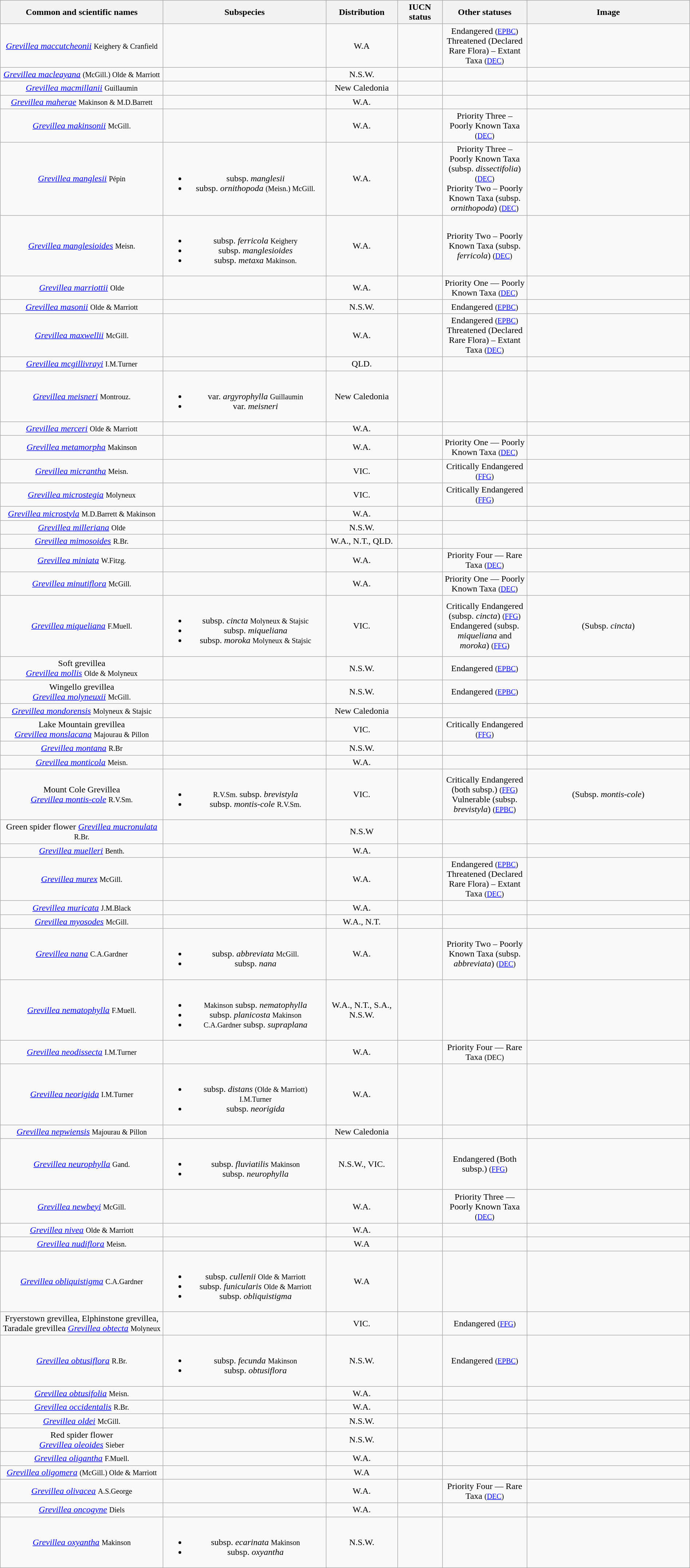<table class="wikitable mw-collapsible wikitable_hidable" style="width:100%;text-align:center">
<tr>
<th style=width:200px>Common and scientific names </th>
<th style=width:200px>Subspecies </th>
<th style=width:50px>Distribution </th>
<th style=width:50px>IUCN status </th>
<th style=width:100px>Other statuses </th>
<th style=width:200px>Image</th>
</tr>
<tr>
<td><em><a href='#'>Grevillea maccutcheonii</a> </em><small>Keighery & Cranfield</small></td>
<td></td>
<td>W.A</td>
<td></td>
<td>Endangered <small>(<a href='#'>EPBC</a>)</small><br>Threatened (Declared Rare Flora) – Extant Taxa <small>(<a href='#'>DEC</a>)</small></td>
<td></td>
</tr>
<tr>
<td><em><a href='#'>Grevillea macleayana</a> </em><small>(McGill.) Olde & Marriott</small></td>
<td></td>
<td>N.S.W.</td>
<td></td>
<td></td>
<td></td>
</tr>
<tr>
<td><em><a href='#'>Grevillea macmillanii</a> </em><small>Guillaumin</small></td>
<td></td>
<td>New Caledonia</td>
<td></td>
<td></td>
<td></td>
</tr>
<tr>
<td><em><a href='#'>Grevillea maherae</a> </em><small>Makinson & M.D.Barrett</small></td>
<td></td>
<td>W.A.</td>
<td></td>
<td></td>
<td></td>
</tr>
<tr>
<td><em><a href='#'>Grevillea makinsonii</a> </em><small>McGill.</small></td>
<td></td>
<td>W.A.</td>
<td></td>
<td>Priority Three – Poorly Known Taxa <small>(<a href='#'>DEC</a>)</small></td>
<td></td>
</tr>
<tr>
<td><em><a href='#'>Grevillea manglesii</a> </em><small>Pépin</small></td>
<td><br><ul><li>subsp. <em>manglesii</em></li><li>subsp. <em>ornithopoda</em> <small>(Meisn.) McGill.</small></li></ul></td>
<td>W.A.</td>
<td></td>
<td>Priority Three – Poorly Known Taxa (subsp. <em>dissectifolia</em>) <small>(<a href='#'>DEC</a>)</small><br>Priority Two – Poorly Known Taxa (subsp. <em>ornithopoda</em>) <small>(<a href='#'>DEC</a>)</small></td>
<td></td>
</tr>
<tr>
<td><em><a href='#'>Grevillea manglesioides</a> </em><small>Meisn.</small></td>
<td><br><ul><li>subsp. <em>ferricola</em> <small>Keighery</small></li><li>subsp. <em>manglesioides</em></li><li>subsp. <em>metaxa</em> <small>Makinson.</small></li></ul></td>
<td>W.A.</td>
<td></td>
<td>Priority Two – Poorly Known Taxa (subsp. <em>ferricola</em>) <small>(<a href='#'>DEC</a>)</small></td>
<td></td>
</tr>
<tr>
<td><em><a href='#'>Grevillea marriottii</a> </em><small>Olde</small></td>
<td></td>
<td>W.A.</td>
<td></td>
<td>Priority One — Poorly Known Taxa <small>(<a href='#'>DEC</a>)</small></td>
<td></td>
</tr>
<tr>
<td><em><a href='#'>Grevillea masonii</a> </em><small>Olde & Marriott</small></td>
<td></td>
<td>N.S.W.</td>
<td></td>
<td>Endangered <small>(<a href='#'>EPBC</a>)</small></td>
<td></td>
</tr>
<tr>
<td><em><a href='#'>Grevillea maxwellii</a> </em><small>McGill.</small></td>
<td></td>
<td>W.A.</td>
<td></td>
<td>Endangered <small>(<a href='#'>EPBC</a>)</small><br>Threatened (Declared Rare Flora) – Extant Taxa <small>(<a href='#'>DEC</a>)</small></td>
<td></td>
</tr>
<tr>
<td><em><a href='#'>Grevillea mcgillivrayi</a> </em><small>I.M.Turner</small></td>
<td></td>
<td>QLD.</td>
<td></td>
<td></td>
<td></td>
</tr>
<tr>
<td><em><a href='#'>Grevillea meisneri</a> </em><small>Montrouz.</small></td>
<td><br><ul><li>var. <em>argyrophylla</em> <small>Guillaumin</small></li><li>var. <em>meisneri</em></li></ul></td>
<td>New Caledonia</td>
<td></td>
<td></td>
<td></td>
</tr>
<tr>
<td><em><a href='#'>Grevillea merceri</a> </em><small>Olde & Marriott</small></td>
<td></td>
<td>W.A.</td>
<td></td>
<td></td>
<td></td>
</tr>
<tr>
<td><em><a href='#'>Grevillea metamorpha</a> </em><small>Makinson</small></td>
<td></td>
<td>W.A.</td>
<td></td>
<td>Priority One — Poorly Known Taxa <small>(<a href='#'>DEC</a>)</small></td>
<td></td>
</tr>
<tr>
<td><em><a href='#'>Grevillea micrantha</a> </em><small>Meisn.</small></td>
<td></td>
<td>VIC.</td>
<td></td>
<td>Critically Endangered <small>(<a href='#'>FFG</a>)</small></td>
<td></td>
</tr>
<tr>
<td><em><a href='#'>Grevillea microstegia</a> </em><small>Molyneux</small></td>
<td></td>
<td>VIC.</td>
<td></td>
<td>Critically Endangered <small>(<a href='#'>FFG</a>)</small></td>
<td></td>
</tr>
<tr>
<td><em><a href='#'>Grevillea microstyla</a> </em><small>M.D.Barrett & Makinson</small></td>
<td></td>
<td>W.A.</td>
<td></td>
<td></td>
<td></td>
</tr>
<tr>
<td><em><a href='#'>Grevillea milleriana</a> </em><small>Olde</small></td>
<td></td>
<td>N.S.W.</td>
<td></td>
<td></td>
<td></td>
</tr>
<tr>
<td><em><a href='#'>Grevillea mimosoides</a> </em><small>R.Br.</small></td>
<td></td>
<td>W.A., N.T., QLD.</td>
<td></td>
<td></td>
<td></td>
</tr>
<tr>
<td><em><a href='#'>Grevillea miniata</a> </em><small>W.Fitzg.</small></td>
<td></td>
<td>W.A.</td>
<td></td>
<td>Priority Four — Rare Taxa <small>(<a href='#'>DEC</a>)</small></td>
<td></td>
</tr>
<tr>
<td><em><a href='#'>Grevillea minutiflora</a> </em><small>McGill.</small></td>
<td></td>
<td>W.A.</td>
<td></td>
<td>Priority One — Poorly Known Taxa <small>(<a href='#'>DEC</a>)</small></td>
<td></td>
</tr>
<tr>
<td><em><a href='#'>Grevillea miqueliana</a> </em><small>F.Muell.</small></td>
<td><br><ul><li>subsp. <em>cincta</em> <small>Molyneux & Stajsic</small></li><li>subsp. <em>miqueliana</em></li><li>subsp. <em>moroka</em> <small>Molyneux & Stajsic</small></li></ul></td>
<td>VIC.</td>
<td></td>
<td>Critically Endangered (subsp. <em>cincta</em>) <small>(<a href='#'>FFG</a>)</small><br>Endangered (subsp. <em>miqueliana</em> and <em>moroka</em>) <small>(<a href='#'>FFG</a>)</small></td>
<td> (Subsp. <em>cincta</em>)</td>
</tr>
<tr>
<td>Soft grevillea<br><em><a href='#'>Grevillea mollis</a> </em><small>Olde & Molyneux</small></td>
<td></td>
<td>N.S.W.</td>
<td></td>
<td>Endangered  <small>(<a href='#'>EPBC</a>)</small></td>
<td></td>
</tr>
<tr>
<td>Wingello grevillea<br><em><a href='#'>Grevillea molyneuxii</a> </em><small>McGill.</small></td>
<td></td>
<td>N.S.W.</td>
<td></td>
<td>Endangered  <small>(<a href='#'>EPBC</a>)</small></td>
<td></td>
</tr>
<tr>
<td><em><a href='#'>Grevillea mondorensis</a> </em><small>Molyneux & Stajsic</small></td>
<td></td>
<td>New Caledonia</td>
<td></td>
<td></td>
<td></td>
</tr>
<tr>
<td>Lake Mountain grevillea<br><em><a href='#'>Grevillea monslacana</a> </em><small>Majourau & Pillon</small></td>
<td></td>
<td>VIC.</td>
<td></td>
<td>Critically Endangered <small>(<a href='#'>FFG</a>)</small></td>
<td></td>
</tr>
<tr>
<td><em><a href='#'>Grevillea montana</a> </em><small>R.Br</small></td>
<td></td>
<td>N.S.W.</td>
<td></td>
<td></td>
<td></td>
</tr>
<tr>
<td><em><a href='#'>Grevillea monticola</a> </em><small>Meisn.</small></td>
<td></td>
<td>W.A.</td>
<td></td>
<td></td>
<td></td>
</tr>
<tr>
<td>Mount Cole Grevillea<br><em><a href='#'>Grevillea montis-cole</a> </em><small>R.V.Sm.</small></td>
<td><br><ul><li><small>R.V.Sm.</small> subsp. <em>brevistyla</em></li><li>subsp. <em>montis-cole</em> <small>R.V.Sm.</small></li></ul></td>
<td>VIC.</td>
<td></td>
<td>Critically Endangered (both subsp.) <small>(<a href='#'>FFG</a>)</small><br>Vulnerable (subsp. <em>brevistyla</em>) <small>(<a href='#'>EPBC</a>)</small></td>
<td> (Subsp. <em>montis-cole</em>)</td>
</tr>
<tr>
<td>Green spider flower <em><a href='#'>Grevillea mucronulata</a> </em><small>R.Br.</small></td>
<td></td>
<td>N.S.W</td>
<td></td>
<td></td>
<td></td>
</tr>
<tr>
<td><em><a href='#'>Grevillea muelleri</a> </em><small>Benth.</small></td>
<td></td>
<td>W.A.</td>
<td></td>
<td></td>
<td></td>
</tr>
<tr>
<td><em><a href='#'>Grevillea murex</a> </em><small>McGill.</small></td>
<td></td>
<td>W.A.</td>
<td></td>
<td>Endangered <small>(<a href='#'>EPBC</a>)</small><br>Threatened (Declared Rare Flora) – Extant Taxa <small>(<a href='#'>DEC</a>)</small></td>
<td></td>
</tr>
<tr>
<td><em><a href='#'>Grevillea muricata</a> </em><small>J.M.Black</small></td>
<td></td>
<td>W.A.</td>
<td></td>
<td></td>
<td></td>
</tr>
<tr>
<td><em><a href='#'>Grevillea myosodes</a> </em><small>McGill.</small></td>
<td></td>
<td>W.A., N.T.</td>
<td></td>
<td></td>
<td></td>
</tr>
<tr>
<td><em><a href='#'>Grevillea nana</a></em> <small>C.A.Gardner</small></td>
<td><br><ul><li>subsp. <em>abbreviata</em> <small>McGill.</small></li><li>subsp. <em>nana</em></li></ul></td>
<td>W.A.</td>
<td></td>
<td>Priority Two – Poorly Known Taxa (subsp. <em>abbreviata</em>) <small>(<a href='#'>DEC</a>)</small></td>
<td></td>
</tr>
<tr>
<td><em><a href='#'>Grevillea nematophylla</a></em> <small>F.Muell.</small></td>
<td><br><ul><li><small>Makinson</small> subsp. <em>nematophylla</em></li><li>subsp. <em>planicosta</em> <small>Makinson</small></li><li><small>C.A.Gardner</small> subsp. <em>supraplana</em></li></ul></td>
<td>W.A., N.T., S.A., N.S.W.</td>
<td></td>
<td></td>
<td></td>
</tr>
<tr>
<td><em><a href='#'>Grevillea neodissecta</a></em> <small>I.M.Turner</small></td>
<td></td>
<td>W.A.</td>
<td></td>
<td>Priority Four — Rare Taxa <small>(DEC)</small></td>
<td></td>
</tr>
<tr>
<td><em><a href='#'>Grevillea neorigida</a></em> <small>I.M.Turner</small></td>
<td><br><ul><li>subsp. <em>distans</em> <small>(Olde & Marriott) I.M.Turner</small></li><li>subsp. <em>neorigida</em></li></ul></td>
<td>W.A.</td>
<td></td>
<td></td>
<td></td>
</tr>
<tr>
<td><em><a href='#'>Grevillea nepwiensis</a></em> <small>Majourau & Pillon</small></td>
<td></td>
<td>New Caledonia</td>
<td></td>
<td></td>
<td></td>
</tr>
<tr>
<td><em><a href='#'>Grevillea neurophylla</a></em> <small>Gand.</small></td>
<td><br><ul><li>subsp. <em>fluviatilis</em> <small>Makinson</small></li><li>subsp. <em>neurophylla</em></li></ul></td>
<td>N.S.W., VIC.</td>
<td></td>
<td>Endangered (Both subsp.) <small>(<a href='#'>FFG</a>)</small></td>
<td></td>
</tr>
<tr>
<td><em><a href='#'>Grevillea newbeyi</a></em> <small>McGill.</small></td>
<td></td>
<td>W.A.</td>
<td></td>
<td>Priority Three — Poorly Known Taxa <small>(<a href='#'>DEC</a>)</small></td>
<td></td>
</tr>
<tr>
<td><em><a href='#'>Grevillea nivea</a></em> <small>Olde & Marriott</small></td>
<td></td>
<td>W.A.</td>
<td></td>
<td></td>
<td></td>
</tr>
<tr>
<td><em><a href='#'>Grevillea nudiflora</a></em> <small>Meisn.</small></td>
<td></td>
<td>W.A</td>
<td></td>
<td></td>
<td></td>
</tr>
<tr>
<td><em><a href='#'>Grevillea obliquistigma</a></em> <small>C.A.Gardner</small></td>
<td><br><ul><li>subsp. <em>cullenii</em> <small>Olde & Marriott</small></li><li>subsp. <em>funicularis</em> <small>Olde & Marriott</small></li><li>subsp. <em>obliquistigma</em></li></ul></td>
<td>W.A</td>
<td></td>
<td></td>
<td></td>
</tr>
<tr>
<td>Fryerstown grevillea, Elphinstone grevillea, Taradale grevillea <em><a href='#'>Grevillea obtecta</a></em> <small>Molyneux</small></td>
<td></td>
<td>VIC.</td>
<td></td>
<td>Endangered <small>(<a href='#'>FFG</a>)</small></td>
<td></td>
</tr>
<tr>
<td><em><a href='#'>Grevillea obtusiflora</a></em> <small>R.Br.</small></td>
<td><br><ul><li>subsp. <em>fecunda</em> <small>Makinson</small></li><li>subsp. <em>obtusiflora</em></li></ul></td>
<td>N.S.W.</td>
<td></td>
<td>Endangered <small>(<a href='#'>EPBC</a>)</small></td>
<td></td>
</tr>
<tr>
<td><em><a href='#'>Grevillea obtusifolia</a></em> <small>Meisn.</small></td>
<td></td>
<td>W.A.</td>
<td></td>
<td></td>
<td></td>
</tr>
<tr>
<td><em><a href='#'>Grevillea occidentalis</a></em> <small>R.Br.</small></td>
<td></td>
<td>W.A.</td>
<td></td>
<td></td>
<td></td>
</tr>
<tr>
<td><em><a href='#'>Grevillea oldei</a></em> <small>McGill.</small></td>
<td></td>
<td>N.S.W.</td>
<td></td>
<td></td>
<td></td>
</tr>
<tr>
<td>Red spider flower<br><em><a href='#'>Grevillea oleoides</a></em> <small>Sieber</small></td>
<td></td>
<td>N.S.W.</td>
<td></td>
<td></td>
<td></td>
</tr>
<tr>
<td><em><a href='#'>Grevillea oligantha</a></em> <small>F.Muell.</small></td>
<td></td>
<td>W.A.</td>
<td></td>
<td></td>
<td></td>
</tr>
<tr>
<td><em><a href='#'>Grevillea oligomera</a></em> <small>(McGill.) Olde & Marriott</small></td>
<td></td>
<td>W.A</td>
<td></td>
<td></td>
<td></td>
</tr>
<tr>
<td><em><a href='#'>Grevillea olivacea</a></em> <small>A.S.George</small></td>
<td></td>
<td>W.A.</td>
<td></td>
<td>Priority Four — Rare Taxa <small>(<a href='#'>DEC</a>)</small></td>
<td></td>
</tr>
<tr>
<td><em><a href='#'>Grevillea oncogyne</a></em> <small>Diels</small></td>
<td></td>
<td>W.A.</td>
<td></td>
<td></td>
<td></td>
</tr>
<tr>
<td><em><a href='#'>Grevillea oxyantha</a></em> <small>Makinson</small></td>
<td><br><ul><li>subsp. <em>ecarinata</em> <small>Makinson</small></li><li>subsp. <em>oxyantha</em></li></ul></td>
<td>N.S.W.</td>
<td></td>
<td></td>
<td></td>
</tr>
</table>
